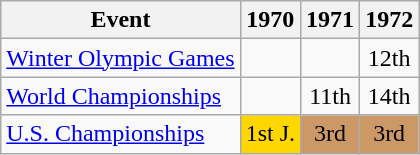<table class="wikitable">
<tr>
<th>Event</th>
<th>1970</th>
<th>1971</th>
<th>1972</th>
</tr>
<tr>
<td><a href='#'>Winter Olympic Games</a></td>
<td></td>
<td></td>
<td align="center">12th</td>
</tr>
<tr>
<td><a href='#'>World Championships</a></td>
<td></td>
<td align="center">11th</td>
<td align="center">14th</td>
</tr>
<tr>
<td><a href='#'>U.S. Championships</a></td>
<td align="center" bgcolor="gold">1st J.</td>
<td align="center" bgcolor="cc9966">3rd</td>
<td align="center" bgcolor="cc9966">3rd</td>
</tr>
</table>
